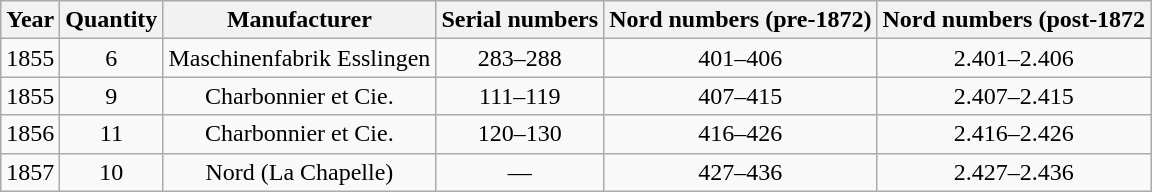<table class=wikitable style=text-align:center>
<tr>
<th>Year</th>
<th>Quantity</th>
<th>Manufacturer</th>
<th>Serial numbers</th>
<th>Nord numbers (pre-1872)</th>
<th>Nord numbers (post-1872</th>
</tr>
<tr>
<td>1855</td>
<td>6</td>
<td>Maschinenfabrik Esslingen</td>
<td>283–288</td>
<td>401–406</td>
<td>2.401–2.406</td>
</tr>
<tr>
<td>1855</td>
<td>9</td>
<td>Charbonnier et Cie.</td>
<td>111–119</td>
<td>407–415</td>
<td>2.407–2.415</td>
</tr>
<tr>
<td>1856</td>
<td>11</td>
<td>Charbonnier et Cie.</td>
<td>120–130</td>
<td>416–426</td>
<td>2.416–2.426</td>
</tr>
<tr>
<td>1857</td>
<td>10</td>
<td>Nord (La Chapelle)</td>
<td>—</td>
<td>427–436</td>
<td>2.427–2.436</td>
</tr>
</table>
